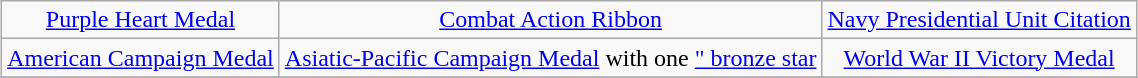<table class="wikitable" style="margin:1em auto; text-align:center;">
<tr>
<td><a href='#'>Purple Heart Medal</a></td>
<td><a href='#'>Combat Action Ribbon</a></td>
<td><a href='#'>Navy Presidential Unit Citation</a></td>
</tr>
<tr>
<td><a href='#'>American Campaign Medal</a></td>
<td><a href='#'>Asiatic-Pacific Campaign Medal</a> with one <a href='#'>" bronze star</a></td>
<td><a href='#'>World War II Victory Medal</a></td>
</tr>
<tr>
</tr>
</table>
